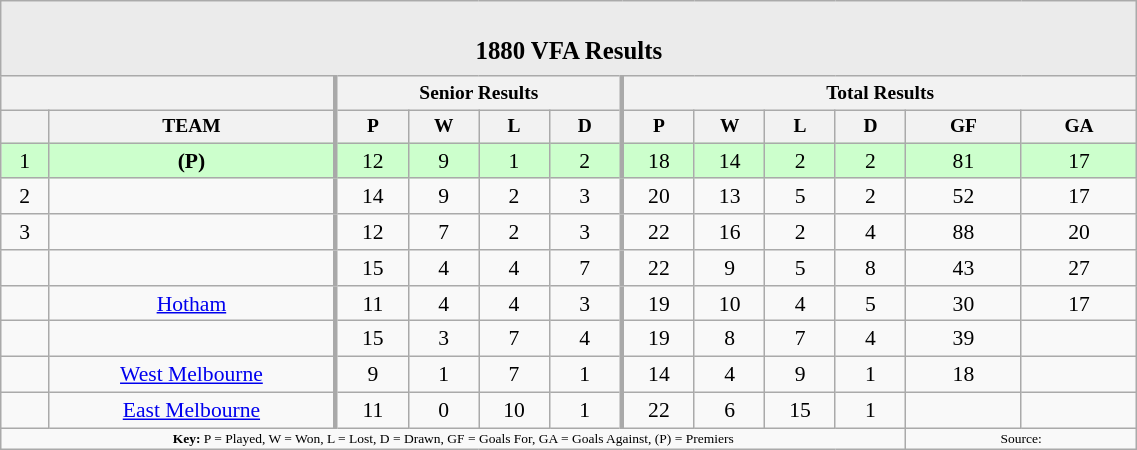<table class="wikitable" style="text-align: center; font-size: 90%; width: 60%">
<tr>
<td colspan="14" style="background: #EBEBEB;"><br><table border="0" style="width:100%;" cellpadding="0" cellspacing="0">
<tr style="background: #EBEBEB;">
<td style="width:25%; border:0;"></td>
<td style="border: 0; font-size: 115%;"><strong>1880 VFA Results</strong></td>
<td style="width:25%; border:0;"></td>
</tr>
</table>
</td>
</tr>
<tr style="text-align: center; font-size: 90%;">
<th colspan="2"></th>
<th colspan="4" style="border-width:1px 3px 1px 3px; border-style:solid;border-color:darkgrey;"><strong>Senior Results</strong></th>
<th colspan="6"><strong>Total Results</strong></th>
</tr>
<tr style="text-align: center; font-size: 90%;">
<th style="width:15px;"></th>
<th style="width:120px;">TEAM</th>
<th style="width:25px; border-width:1px 1px 1px 3px; border-style:solid; border-color:darkgrey;">P</th>
<th style="width:25px;">W</th>
<th style="width:25px;">L</th>
<th style="width:25px; border-width:1px 3px 1px 1px; border-style:solid; border-color:darkgrey;">D</th>
<th style="width:25px;">P</th>
<th style="width:25px;">W</th>
<th style="width:25px;">L</th>
<th style="width:25px;">D</th>
<th style="width:45px;">GF</th>
<th style="width:45px;">GA</th>
</tr>
<tr style="background:#cfc;">
<td>1</td>
<td><strong> (P)</strong></td>
<td style="border-width:1px 1px 1px 3px; border-style:solid;border-color:darkgrey;">12</td>
<td>9</td>
<td>1</td>
<td style="border-width:1px 3px 1px 1px; border-style:solid;border-color:darkgrey;">2</td>
<td>18</td>
<td>14</td>
<td>2</td>
<td>2</td>
<td>81</td>
<td>17</td>
</tr>
<tr>
<td>2</td>
<td></td>
<td style="border-width:1px 1px 1px 3px; border-style:solid;border-color:darkgrey;">14</td>
<td>9</td>
<td>2</td>
<td style="border-width:1px 3px 1px 1px; border-style:solid;border-color:darkgrey;">3</td>
<td>20</td>
<td>13</td>
<td>5</td>
<td>2</td>
<td>52</td>
<td>17</td>
</tr>
<tr>
<td>3</td>
<td></td>
<td style="border-width:1px 1px 1px 3px; border-style:solid;border-color:darkgrey;">12</td>
<td>7</td>
<td>2</td>
<td style="border-width:1px 3px 1px 1px; border-style:solid;border-color:darkgrey;">3</td>
<td>22</td>
<td>16</td>
<td>2</td>
<td>4</td>
<td>88</td>
<td>20</td>
</tr>
<tr>
<td></td>
<td></td>
<td style="border-width:1px 1px 1px 3px; border-style:solid;border-color:darkgrey;">15</td>
<td>4</td>
<td>4</td>
<td style="border-width:1px 3px 1px 1px; border-style:solid;border-color:darkgrey;">7</td>
<td>22</td>
<td>9</td>
<td>5</td>
<td>8</td>
<td>43</td>
<td>27</td>
</tr>
<tr>
<td></td>
<td><a href='#'>Hotham</a></td>
<td style="border-width:1px 1px 1px 3px; border-style:solid;border-color:darkgrey;">11</td>
<td>4</td>
<td>4</td>
<td style="border-width:1px 3px 1px 1px; border-style:solid;border-color:darkgrey;">3</td>
<td>19</td>
<td>10</td>
<td>4</td>
<td>5</td>
<td>30</td>
<td>17</td>
</tr>
<tr>
<td></td>
<td></td>
<td style="border-width:1px 1px 1px 3px; border-style:solid;border-color:darkgrey;">15</td>
<td>3</td>
<td>7</td>
<td style="border-width:1px 3px 1px 1px; border-style:solid;border-color:darkgrey;">4</td>
<td>19</td>
<td>8</td>
<td>7</td>
<td>4</td>
<td>39</td>
<td></td>
</tr>
<tr>
<td></td>
<td><a href='#'>West Melbourne</a></td>
<td style="border-width:1px 1px 1px 3px; border-style:solid;border-color:darkgrey;">9</td>
<td>1</td>
<td>7</td>
<td style="border-width:1px 3px 1px 1px; border-style:solid;border-color:darkgrey;">1</td>
<td>14</td>
<td>4</td>
<td>9</td>
<td>1</td>
<td>18</td>
<td></td>
</tr>
<tr>
<td></td>
<td><a href='#'>East Melbourne</a></td>
<td style="border-width:1px 1px 1px 3px; border-style:solid;border-color:darkgrey;">11</td>
<td>0</td>
<td>10</td>
<td style="border-width:1px 3px 1px 1px; border-style:solid;border-color:darkgrey;">1</td>
<td>22</td>
<td>6</td>
<td>15</td>
<td>1</td>
<td></td>
<td></td>
</tr>
<tr style="font-size: xx-small;">
<td colspan="10"><strong>Key:</strong> P = Played, W = Won, L = Lost, D = Drawn, GF = Goals For, GA = Goals Against, (P) = Premiers</td>
<td colspan="2">Source:</td>
</tr>
</table>
